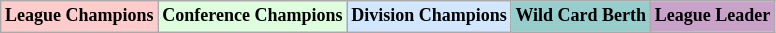<table class="wikitable"  style="font-size:75%;">
<tr>
<td style="text-align:center; background:#fcc;"><strong>League Champions</strong></td>
<td style="text-align:center; background:#dfd;"><strong>Conference Champions</strong></td>
<td style="text-align:center; background:#d0e7ff;"><strong>Division Champions</strong></td>
<td style="text-align:center; background:#96cdcd;"><strong>Wild Card Berth</strong></td>
<td style="text-align:center; background:#c8a2c8;"><strong>League Leader</strong></td>
</tr>
</table>
